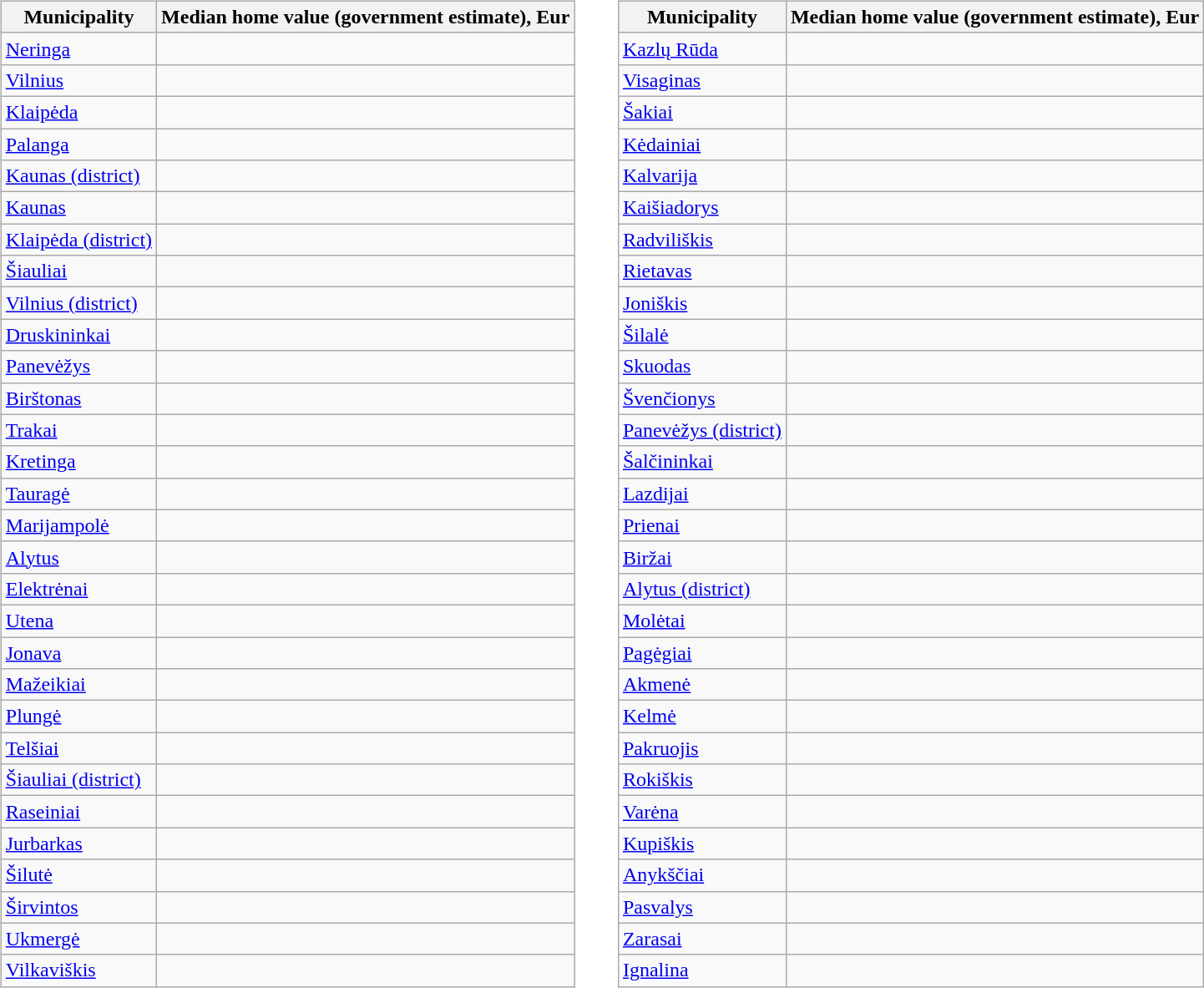<table>
<tr>
<td valign="top"><br><table class="wikitable sortable">
<tr>
<th>Municipality</th>
<th>Median home value (government estimate), Eur</th>
</tr>
<tr>
<td><a href='#'>Neringa</a></td>
<td></td>
</tr>
<tr>
<td><a href='#'>Vilnius</a></td>
<td></td>
</tr>
<tr>
<td><a href='#'>Klaipėda</a></td>
<td></td>
</tr>
<tr>
<td><a href='#'>Palanga</a></td>
<td></td>
</tr>
<tr>
<td><a href='#'>Kaunas (district)</a></td>
<td></td>
</tr>
<tr>
<td><a href='#'>Kaunas</a></td>
<td></td>
</tr>
<tr>
<td><a href='#'>Klaipėda (district)</a></td>
<td></td>
</tr>
<tr>
<td><a href='#'>Šiauliai</a></td>
<td></td>
</tr>
<tr>
<td><a href='#'>Vilnius (district)</a></td>
<td></td>
</tr>
<tr>
<td><a href='#'>Druskininkai</a></td>
<td></td>
</tr>
<tr>
<td><a href='#'>Panevėžys</a></td>
<td></td>
</tr>
<tr>
<td><a href='#'>Birštonas</a></td>
<td></td>
</tr>
<tr>
<td><a href='#'>Trakai</a></td>
<td></td>
</tr>
<tr>
<td><a href='#'>Kretinga</a></td>
<td></td>
</tr>
<tr>
<td><a href='#'>Tauragė</a></td>
<td></td>
</tr>
<tr>
<td><a href='#'>Marijampolė</a></td>
<td></td>
</tr>
<tr>
<td><a href='#'>Alytus</a></td>
<td></td>
</tr>
<tr>
<td><a href='#'>Elektrėnai</a></td>
<td></td>
</tr>
<tr>
<td><a href='#'>Utena</a></td>
<td></td>
</tr>
<tr>
<td><a href='#'>Jonava</a></td>
<td></td>
</tr>
<tr>
<td><a href='#'>Mažeikiai</a></td>
<td></td>
</tr>
<tr>
<td><a href='#'>Plungė</a></td>
<td></td>
</tr>
<tr>
<td><a href='#'>Telšiai</a></td>
<td></td>
</tr>
<tr>
<td><a href='#'>Šiauliai (district)</a></td>
<td></td>
</tr>
<tr>
<td><a href='#'>Raseiniai</a></td>
<td></td>
</tr>
<tr>
<td><a href='#'>Jurbarkas</a></td>
<td></td>
</tr>
<tr>
<td><a href='#'>Šilutė</a></td>
<td></td>
</tr>
<tr>
<td><a href='#'>Širvintos</a></td>
<td></td>
</tr>
<tr>
<td><a href='#'>Ukmergė</a></td>
<td></td>
</tr>
<tr>
<td><a href='#'>Vilkaviškis</a></td>
<td></td>
</tr>
</table>
</td>
<td style="width:10px;"> </td>
<td valign="top"><br><table class="wikitable sortable">
<tr>
<th>Municipality</th>
<th>Median home value (government estimate), Eur</th>
</tr>
<tr>
<td><a href='#'>Kazlų Rūda</a></td>
<td></td>
</tr>
<tr>
<td><a href='#'>Visaginas</a></td>
<td></td>
</tr>
<tr>
<td><a href='#'>Šakiai</a></td>
<td></td>
</tr>
<tr>
<td><a href='#'>Kėdainiai</a></td>
<td></td>
</tr>
<tr>
<td><a href='#'>Kalvarija</a></td>
<td></td>
</tr>
<tr>
<td><a href='#'>Kaišiadorys</a></td>
<td></td>
</tr>
<tr>
<td><a href='#'>Radviliškis</a></td>
<td></td>
</tr>
<tr>
<td><a href='#'>Rietavas</a></td>
<td></td>
</tr>
<tr>
<td><a href='#'>Joniškis</a></td>
<td></td>
</tr>
<tr>
<td><a href='#'>Šilalė</a></td>
<td></td>
</tr>
<tr>
<td><a href='#'>Skuodas</a></td>
<td></td>
</tr>
<tr>
<td><a href='#'>Švenčionys</a></td>
<td></td>
</tr>
<tr>
<td><a href='#'>Panevėžys (district)</a></td>
<td></td>
</tr>
<tr>
<td><a href='#'>Šalčininkai</a></td>
<td></td>
</tr>
<tr>
<td><a href='#'>Lazdijai</a></td>
<td></td>
</tr>
<tr>
<td><a href='#'>Prienai</a></td>
<td></td>
</tr>
<tr>
<td><a href='#'>Biržai</a></td>
<td></td>
</tr>
<tr>
<td><a href='#'>Alytus (district)</a></td>
<td></td>
</tr>
<tr>
<td><a href='#'>Molėtai</a></td>
<td></td>
</tr>
<tr>
<td><a href='#'>Pagėgiai</a></td>
<td></td>
</tr>
<tr>
<td><a href='#'>Akmenė</a></td>
<td></td>
</tr>
<tr>
<td><a href='#'>Kelmė</a></td>
<td></td>
</tr>
<tr>
<td><a href='#'>Pakruojis</a></td>
<td></td>
</tr>
<tr>
<td><a href='#'>Rokiškis</a></td>
<td></td>
</tr>
<tr>
<td><a href='#'>Varėna</a></td>
<td></td>
</tr>
<tr>
<td><a href='#'>Kupiškis</a></td>
<td></td>
</tr>
<tr>
<td><a href='#'>Anykščiai</a></td>
<td></td>
</tr>
<tr>
<td><a href='#'>Pasvalys</a></td>
<td></td>
</tr>
<tr>
<td><a href='#'>Zarasai</a></td>
<td></td>
</tr>
<tr>
<td><a href='#'>Ignalina</a></td>
<td></td>
</tr>
</table>
</td>
</tr>
</table>
